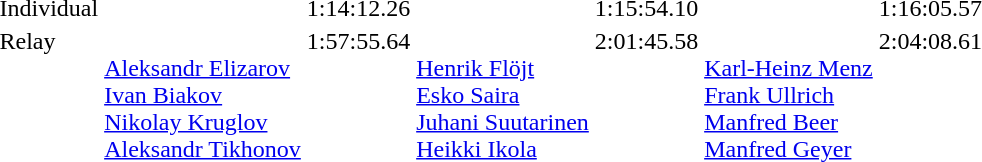<table>
<tr valign="top">
<td>Individual<br></td>
<td></td>
<td>1:14:12.26</td>
<td></td>
<td>1:15:54.10</td>
<td></td>
<td>1:16:05.57</td>
</tr>
<tr valign="top">
<td>Relay<br></td>
<td><br><a href='#'>Aleksandr Elizarov</a><br><a href='#'>Ivan Biakov</a><br><a href='#'>Nikolay Kruglov</a><br><a href='#'>Aleksandr Tikhonov</a></td>
<td>1:57:55.64</td>
<td><br><a href='#'>Henrik Flöjt</a><br><a href='#'>Esko Saira</a><br><a href='#'>Juhani Suutarinen</a><br><a href='#'>Heikki Ikola</a></td>
<td>2:01:45.58</td>
<td><br><a href='#'>Karl-Heinz Menz</a><br><a href='#'>Frank Ullrich</a><br><a href='#'>Manfred Beer</a><br><a href='#'>Manfred Geyer</a></td>
<td>2:04:08.61</td>
</tr>
</table>
